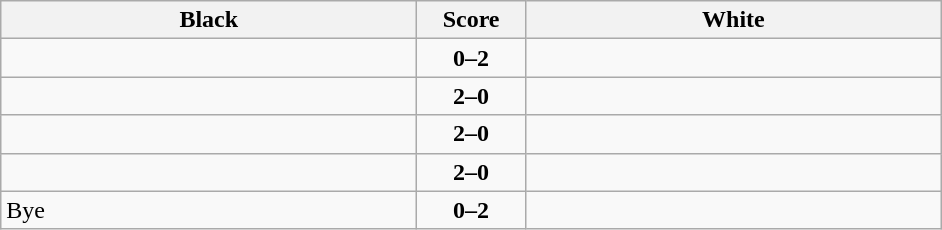<table class="wikitable" style="text-align: center;">
<tr>
<th align="right" width="270">Black</th>
<th width="65">Score</th>
<th align="left" width="270">White</th>
</tr>
<tr>
<td align=left></td>
<td align=center><strong>0–2</strong></td>
<td align=left><strong></strong></td>
</tr>
<tr>
<td align=left><strong></strong></td>
<td align=center><strong>2–0</strong></td>
<td align=left></td>
</tr>
<tr>
<td align=left><strong></strong></td>
<td align=center><strong>2–0</strong></td>
<td align=left></td>
</tr>
<tr>
<td align=left><strong> </strong></td>
<td align=center><strong>2–0</strong></td>
<td align=left></td>
</tr>
<tr>
<td align=left>Bye</td>
<td align=center><strong>0–2</strong></td>
<td align=left><strong></strong></td>
</tr>
</table>
